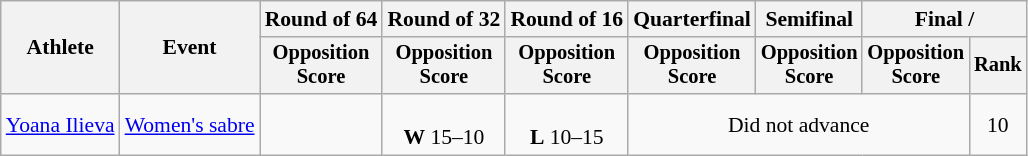<table class="wikitable" style="font-size:90%">
<tr>
<th rowspan="2">Athlete</th>
<th rowspan="2">Event</th>
<th>Round of 64</th>
<th>Round of 32</th>
<th>Round of 16</th>
<th>Quarterfinal</th>
<th>Semifinal</th>
<th colspan=2>Final / </th>
</tr>
<tr style="font-size:95%">
<th>Opposition <br> Score</th>
<th>Opposition <br> Score</th>
<th>Opposition <br> Score</th>
<th>Opposition <br> Score</th>
<th>Opposition <br> Score</th>
<th>Opposition <br> Score</th>
<th>Rank</th>
</tr>
<tr align=center>
<td align=left><a href='#'>Yoana Ilieva</a></td>
<td align=left><a href='#'>Women's sabre</a></td>
<td></td>
<td><br><strong>W</strong> 15–10</td>
<td><br><strong>L</strong> 10–15</td>
<td colspan="3">Did not advance</td>
<td>10</td>
</tr>
</table>
